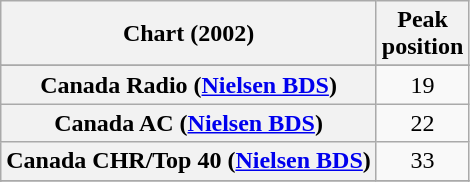<table class="wikitable sortable plainrowheaders" style="text-align:center">
<tr>
<th scope="col">Chart (2002)</th>
<th scope="col">Peak<br>position</th>
</tr>
<tr>
</tr>
<tr>
</tr>
<tr>
<th scope="row">Canada Radio (<a href='#'>Nielsen BDS</a>)</th>
<td>19</td>
</tr>
<tr>
<th scope="row">Canada AC (<a href='#'>Nielsen BDS</a>)</th>
<td>22</td>
</tr>
<tr>
<th scope="row">Canada CHR/Top 40 (<a href='#'>Nielsen BDS</a>)</th>
<td>33</td>
</tr>
<tr>
</tr>
<tr>
</tr>
<tr>
</tr>
<tr>
</tr>
<tr>
</tr>
<tr>
</tr>
<tr>
</tr>
<tr>
</tr>
<tr>
</tr>
<tr>
</tr>
<tr>
</tr>
</table>
